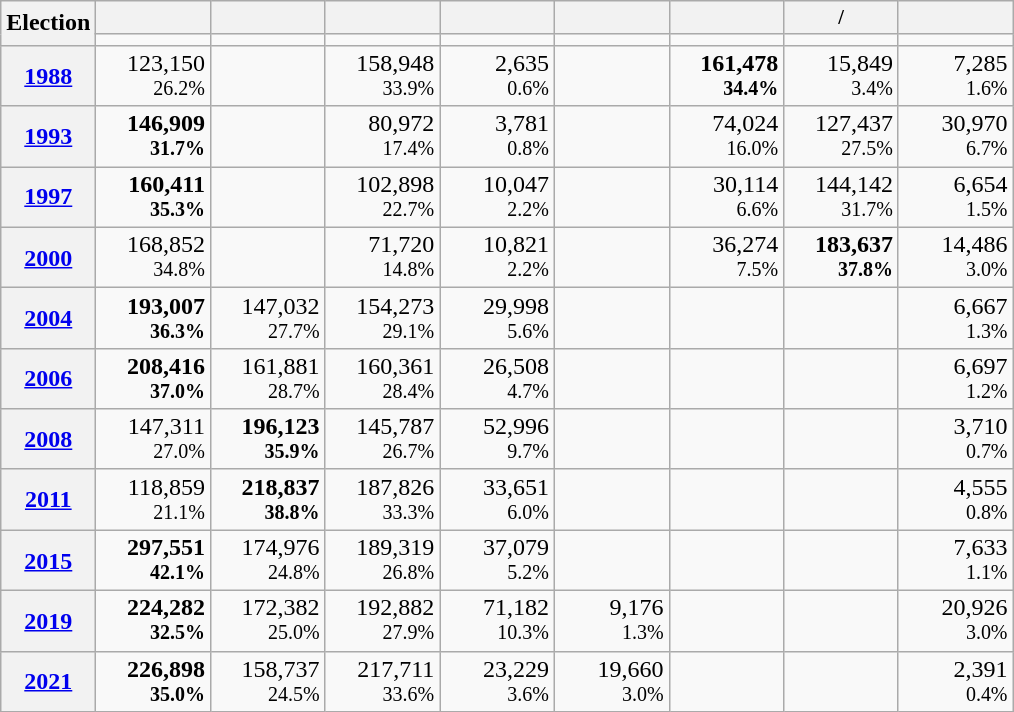<table class="wikitable" style="text-align:right; line-height:16px">
<tr>
<th rowspan="2" width="20">Election</th>
<th width="70" style="font-size:85%"></th>
<th width="70" style="font-size:85%"></th>
<th width="70" style="font-size:85%"></th>
<th width="70" style="font-size:85%"></th>
<th width="70" style="font-size:85%"></th>
<th width="70" style="font-size:85%"></th>
<th width="70" style="font-size:85%"> /<br></th>
<th width="70" style="font-size:85%"></th>
</tr>
<tr>
<td></td>
<td></td>
<td></td>
<td></td>
<td></td>
<td></td>
<td></td>
<td></td>
</tr>
<tr>
<th scope="row"><a href='#'>1988</a></th>
<td>123,150<br><small>26.2%</small></td>
<td></td>
<td>158,948<br><small>33.9%</small></td>
<td>2,635<br><small>0.6%</small></td>
<td></td>
<td><strong>161,478<br><small>34.4%</small></strong></td>
<td>15,849<br><small>3.4%</small></td>
<td>7,285<br><small>1.6%</small></td>
</tr>
<tr>
<th scope="row"><a href='#'>1993</a></th>
<td><strong>146,909<br><small>31.7%</small></strong></td>
<td></td>
<td>80,972<br><small>17.4%</small></td>
<td>3,781<br><small>0.8%</small></td>
<td></td>
<td>74,024<br><small>16.0%</small></td>
<td>127,437<br><small>27.5%</small></td>
<td>30,970<br><small>6.7%</small></td>
</tr>
<tr>
<th scope="row"><a href='#'>1997</a></th>
<td><strong>160,411<br><small>35.3%</small></strong></td>
<td></td>
<td>102,898<br><small>22.7%</small></td>
<td>10,047<br><small>2.2%</small></td>
<td></td>
<td>30,114<br><small>6.6%</small></td>
<td>144,142<br><small>31.7%</small></td>
<td>6,654<br><small>1.5%</small></td>
</tr>
<tr>
<th scope="row"><a href='#'>2000</a></th>
<td>168,852<br><small>34.8%</small></td>
<td></td>
<td>71,720<br><small>14.8%</small></td>
<td>10,821<br><small>2.2%</small></td>
<td></td>
<td>36,274<br><small>7.5%</small></td>
<td><strong>183,637<br><small>37.8%</small></strong></td>
<td>14,486<br><small>3.0%</small></td>
</tr>
<tr>
<th scope="row"><a href='#'>2004</a></th>
<td><strong>193,007<br><small>36.3%</small></strong></td>
<td>147,032<br><small>27.7%</small></td>
<td>154,273<br><small>29.1%</small></td>
<td>29,998<br><small>5.6%</small></td>
<td></td>
<td></td>
<td></td>
<td>6,667<br><small>1.3%</small></td>
</tr>
<tr>
<th scope="row"><a href='#'>2006</a></th>
<td><strong>208,416<br><small>37.0%</small></strong></td>
<td>161,881<br><small>28.7%</small></td>
<td>160,361<br><small>28.4%</small></td>
<td>26,508<br><small>4.7%</small></td>
<td></td>
<td></td>
<td></td>
<td>6,697<br><small>1.2%</small></td>
</tr>
<tr>
<th scope="row"><a href='#'>2008</a></th>
<td>147,311<br><small>27.0%</small></td>
<td><strong>196,123<br><small>35.9%</small></strong></td>
<td>145,787<br><small>26.7%</small></td>
<td>52,996<br><small>9.7%</small></td>
<td></td>
<td></td>
<td></td>
<td>3,710<br><small>0.7%</small></td>
</tr>
<tr>
<th scope="row"><a href='#'>2011</a></th>
<td>118,859<br><small>21.1%</small></td>
<td><strong>218,837<br><small>38.8%</small></strong></td>
<td>187,826<br><small>33.3%</small></td>
<td>33,651<br><small>6.0%</small></td>
<td></td>
<td></td>
<td></td>
<td>4,555<br><small>0.8%</small></td>
</tr>
<tr>
<th scope="row"><a href='#'>2015</a></th>
<td><strong>297,551<br><small>42.1%</small></strong></td>
<td>174,976<br><small>24.8%</small></td>
<td>189,319<br><small>26.8%</small></td>
<td>37,079<br><small>5.2%</small></td>
<td></td>
<td></td>
<td></td>
<td>7,633<br><small>1.1%</small></td>
</tr>
<tr>
<th scope="row"><a href='#'>2019</a></th>
<td><strong>224,282<br><small>32.5%</small></strong></td>
<td>172,382<br><small>25.0%</small></td>
<td>192,882<br><small>27.9%</small></td>
<td>71,182<br><small>10.3%</small></td>
<td>9,176<br><small>1.3%</small></td>
<td></td>
<td></td>
<td>20,926<br><small>3.0%</small></td>
</tr>
<tr>
<th scope="row"><a href='#'>2021</a></th>
<td><strong>226,898<br><small>35.0%</small></strong></td>
<td>158,737<br><small>24.5%</small></td>
<td>217,711<br><small>33.6%</small></td>
<td>23,229<br><small>3.6%</small></td>
<td>19,660<br><small>3.0%</small></td>
<td></td>
<td></td>
<td>2,391<br><small>0.4%</small></td>
</tr>
</table>
